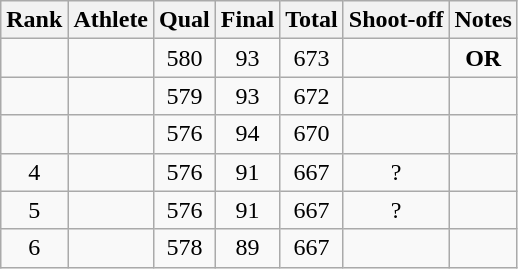<table class="wikitable sortable" style="text-align: center">
<tr>
<th>Rank</th>
<th>Athlete</th>
<th>Qual</th>
<th>Final</th>
<th>Total</th>
<th>Shoot-off</th>
<th>Notes</th>
</tr>
<tr>
<td></td>
<td align=left></td>
<td>580</td>
<td>93</td>
<td>673</td>
<td></td>
<td><strong>OR</strong></td>
</tr>
<tr>
<td></td>
<td align=left></td>
<td>579</td>
<td>93</td>
<td>672</td>
<td></td>
<td></td>
</tr>
<tr>
<td></td>
<td align=left></td>
<td>576</td>
<td>94</td>
<td>670</td>
<td></td>
<td></td>
</tr>
<tr>
<td>4</td>
<td align=left></td>
<td>576</td>
<td>91</td>
<td>667</td>
<td>?</td>
<td></td>
</tr>
<tr>
<td>5</td>
<td align=left></td>
<td>576</td>
<td>91</td>
<td>667</td>
<td>?</td>
<td></td>
</tr>
<tr>
<td>6</td>
<td align=left></td>
<td>578</td>
<td>89</td>
<td>667</td>
<td></td>
<td></td>
</tr>
</table>
